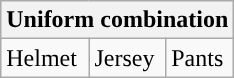<table class="wikitable" style="display:inline-table">
<tr>
<th colspan=3>Uniform combination</th>
</tr>
<tr>
<td>Helmet</td>
<td>Jersey</td>
<td>Pants</td>
</tr>
</table>
